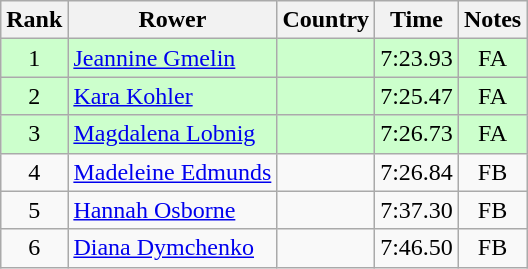<table class="wikitable" style="text-align:center">
<tr>
<th>Rank</th>
<th>Rower</th>
<th>Country</th>
<th>Time</th>
<th>Notes</th>
</tr>
<tr bgcolor=ccffcc>
<td>1</td>
<td align="left"><a href='#'>Jeannine Gmelin</a></td>
<td align="left"></td>
<td>7:23.93</td>
<td>FA</td>
</tr>
<tr bgcolor=ccffcc>
<td>2</td>
<td align="left"><a href='#'>Kara Kohler</a></td>
<td align="left"></td>
<td>7:25.47</td>
<td>FA</td>
</tr>
<tr bgcolor=ccffcc>
<td>3</td>
<td align="left"><a href='#'>Magdalena Lobnig</a></td>
<td align="left"></td>
<td>7:26.73</td>
<td>FA</td>
</tr>
<tr>
<td>4</td>
<td align="left"><a href='#'>Madeleine Edmunds</a></td>
<td align="left"></td>
<td>7:26.84</td>
<td>FB</td>
</tr>
<tr>
<td>5</td>
<td align="left"><a href='#'>Hannah Osborne</a></td>
<td align="left"></td>
<td>7:37.30</td>
<td>FB</td>
</tr>
<tr>
<td>6</td>
<td align="left"><a href='#'>Diana Dymchenko</a></td>
<td align="left"></td>
<td>7:46.50</td>
<td>FB</td>
</tr>
</table>
